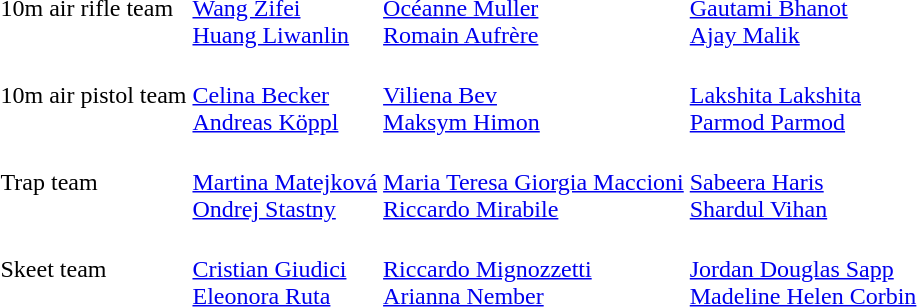<table>
<tr>
<td>10m air rifle team</td>
<td><br><a href='#'>Wang Zifei</a><br><a href='#'>Huang Liwanlin</a></td>
<td><br><a href='#'>Océanne Muller</a><br><a href='#'>Romain Aufrère</a></td>
<td><br><a href='#'>Gautami Bhanot</a><br><a href='#'>Ajay Malik</a></td>
</tr>
<tr>
<td>10m air pistol team</td>
<td><br><a href='#'>Celina Becker</a><br><a href='#'>Andreas Köppl</a></td>
<td><br><a href='#'>Viliena Bev</a><br><a href='#'>Maksym Himon</a></td>
<td><br><a href='#'>Lakshita Lakshita</a><br><a href='#'>Parmod Parmod</a></td>
</tr>
<tr>
<td>Trap team</td>
<td><br><a href='#'>Martina Matejková</a><br><a href='#'>Ondrej Stastny</a></td>
<td><br><a href='#'>Maria Teresa Giorgia Maccioni</a><br><a href='#'>Riccardo Mirabile</a></td>
<td><br><a href='#'>Sabeera Haris</a><br><a href='#'>Shardul Vihan</a></td>
</tr>
<tr>
<td>Skeet team</td>
<td><br><a href='#'>Cristian Giudici</a><br><a href='#'>Eleonora Ruta</a></td>
<td><br><a href='#'>Riccardo Mignozzetti</a><br><a href='#'>Arianna Nember</a></td>
<td><br><a href='#'>Jordan Douglas Sapp</a><br><a href='#'>Madeline Helen Corbin</a></td>
</tr>
</table>
